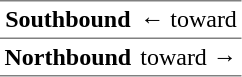<table border="1" cellspacing="0" cellpadding="3" frame="hsides" rules="rows">
<tr>
<th><span>Southbound</span></th>
<td>←  toward </td>
</tr>
<tr>
<th><span>Northbound</span></th>
<td>  toward  →</td>
</tr>
</table>
